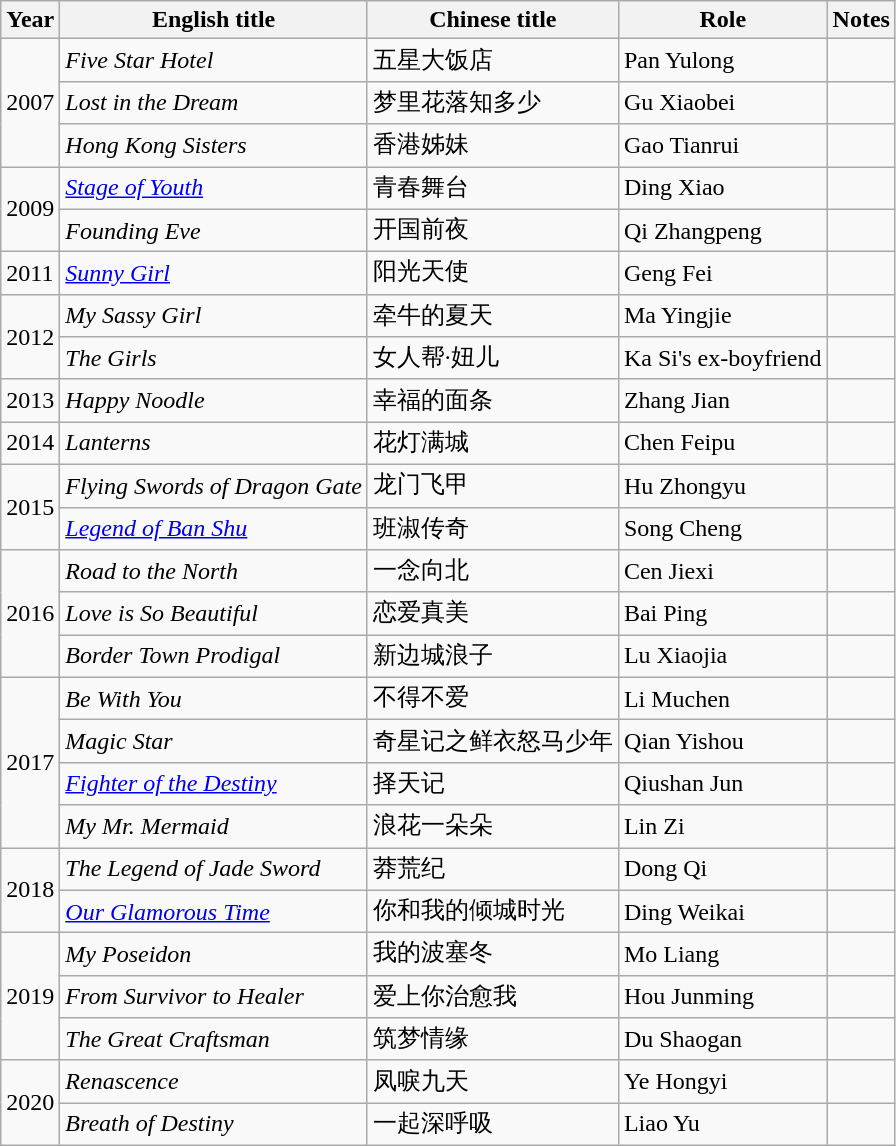<table class="wikitable sortable">
<tr>
<th>Year</th>
<th>English title</th>
<th>Chinese title</th>
<th>Role</th>
<th>Notes</th>
</tr>
<tr>
<td rowspan=3>2007</td>
<td><em>Five Star Hotel</em></td>
<td>五星大饭店</td>
<td>Pan Yulong</td>
<td></td>
</tr>
<tr>
<td><em>Lost in the Dream</em></td>
<td>梦里花落知多少</td>
<td>Gu Xiaobei</td>
<td></td>
</tr>
<tr>
<td><em>Hong Kong Sisters</em></td>
<td>香港姊妹</td>
<td>Gao Tianrui</td>
<td></td>
</tr>
<tr>
<td rowspan=2>2009</td>
<td><em><a href='#'>Stage of Youth</a></em></td>
<td>青春舞台</td>
<td>Ding Xiao</td>
<td></td>
</tr>
<tr>
<td><em>Founding Eve</em></td>
<td>开国前夜</td>
<td>Qi Zhangpeng</td>
<td></td>
</tr>
<tr>
<td>2011</td>
<td><em><a href='#'>Sunny Girl</a></em></td>
<td>阳光天使</td>
<td>Geng Fei</td>
<td></td>
</tr>
<tr>
<td rowspan=2>2012</td>
<td><em>My Sassy Girl</em></td>
<td>牵牛的夏天</td>
<td>Ma Yingjie</td>
<td></td>
</tr>
<tr>
<td><em>The Girls</em></td>
<td>女人帮·妞儿</td>
<td>Ka Si's ex-boyfriend</td>
<td></td>
</tr>
<tr>
<td>2013</td>
<td><em>Happy Noodle</em></td>
<td>幸福的面条</td>
<td>Zhang Jian</td>
<td></td>
</tr>
<tr>
<td>2014</td>
<td><em>Lanterns</em></td>
<td>花灯满城</td>
<td>Chen Feipu</td>
<td></td>
</tr>
<tr>
<td rowspan=2>2015</td>
<td><em>Flying Swords of Dragon Gate</em></td>
<td>龙门飞甲</td>
<td>Hu Zhongyu</td>
<td></td>
</tr>
<tr>
<td><em><a href='#'>Legend of Ban Shu</a></em></td>
<td>班淑传奇</td>
<td>Song Cheng</td>
<td></td>
</tr>
<tr>
<td rowspan=3>2016</td>
<td><em>Road to the North</em></td>
<td>一念向北</td>
<td>Cen Jiexi</td>
<td></td>
</tr>
<tr>
<td><em>Love is So Beautiful</em></td>
<td>恋爱真美</td>
<td>Bai Ping</td>
<td></td>
</tr>
<tr>
<td><em>Border Town Prodigal</em></td>
<td>新边城浪子</td>
<td>Lu Xiaojia</td>
<td></td>
</tr>
<tr>
<td rowspan=4>2017</td>
<td><em>Be With You</em></td>
<td>不得不爱</td>
<td>Li Muchen</td>
<td></td>
</tr>
<tr>
<td><em>Magic Star</em></td>
<td>奇星记之鲜衣怒马少年</td>
<td>Qian Yishou</td>
<td></td>
</tr>
<tr>
<td><em><a href='#'>Fighter of the Destiny</a></em></td>
<td>择天记</td>
<td>Qiushan Jun</td>
<td></td>
</tr>
<tr>
<td><em>My Mr. Mermaid</em></td>
<td>浪花一朵朵</td>
<td>Lin Zi</td>
<td></td>
</tr>
<tr>
<td rowspan=2>2018</td>
<td><em>The Legend of Jade Sword</em></td>
<td>莽荒纪</td>
<td>Dong Qi</td>
<td></td>
</tr>
<tr>
<td><em><a href='#'>Our Glamorous Time</a></em></td>
<td>你和我的倾城时光</td>
<td>Ding Weikai</td>
<td></td>
</tr>
<tr>
<td rowspan=3>2019</td>
<td><em>My Poseidon</em></td>
<td>我的波塞冬</td>
<td>Mo Liang</td>
<td></td>
</tr>
<tr>
<td><em>From Survivor to Healer</em></td>
<td>爱上你治愈我</td>
<td>Hou Junming</td>
<td></td>
</tr>
<tr>
<td><em>The Great Craftsman</em></td>
<td>筑梦情缘</td>
<td>Du Shaogan</td>
<td></td>
</tr>
<tr>
<td rowspan=2>2020</td>
<td><em>Renascence</em></td>
<td>凤唳九天</td>
<td>Ye Hongyi</td>
<td></td>
</tr>
<tr>
<td><em>Breath of Destiny</em></td>
<td>一起深呼吸</td>
<td>Liao Yu</td>
<td></td>
</tr>
</table>
